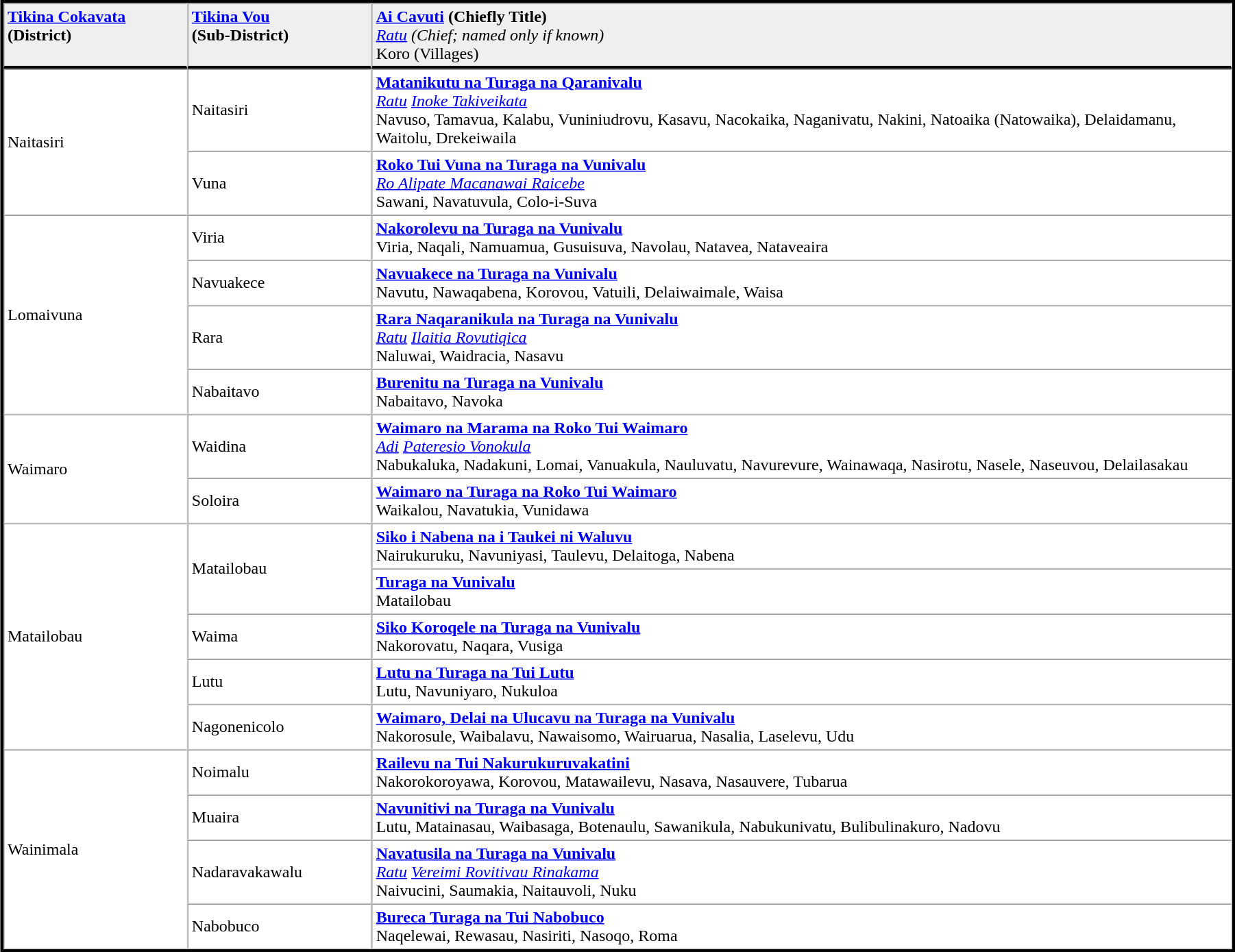<table table width="95%" border="1" align="center" cellpadding=3 cellspacing=0 style="margin:5px; border:3px solid;">
<tr>
<td valign="top" td width="15%" style="border-bottom:3px solid; background:#efefef;"><strong><a href='#'>Tikina Cokavata</a><br>(District)</strong></td>
<td valign="top" td width="15%" style="border-bottom:3px solid; background:#efefef;"><strong><a href='#'>Tikina Vou</a><br>(Sub-District)</strong></td>
<td valign="top" td width="70%" style="border-bottom:3px solid; background:#efefef;"><strong><a href='#'>Ai Cavuti</a> (Chiefly Title)</strong><br><em><a href='#'>Ratu</a> (Chief; named only if known)</em><br>Koro (Villages)</td>
</tr>
<tr>
<td rowspan=2>Naitasiri</td>
<td>Naitasiri</td>
<td><strong><a href='#'>Matanikutu na Turaga na Qaranivalu</a></strong><br><em><a href='#'>Ratu</a> <a href='#'>Inoke Takiveikata</a></em><br>Navuso, Tamavua, Kalabu, Vuniniudrovu, Kasavu, Nacokaika, Naganivatu, Nakini, Natoaika (Natowaika), Delaidamanu, Waitolu, Drekeiwaila</td>
</tr>
<tr>
<td>Vuna</td>
<td><strong><a href='#'>Roko Tui Vuna na Turaga na Vunivalu</a></strong><br><em><a href='#'>Ro Alipate Macanawai Raicebe</a></em><br>Sawani, Navatuvula, Colo-i-Suva</td>
</tr>
<tr>
<td rowspan=4>Lomaivuna</td>
<td>Viria</td>
<td><strong><a href='#'>Nakorolevu na Turaga na Vunivalu</a></strong><br>Viria, Naqali, Namuamua, Gusuisuva, Navolau, Natavea, Nataveaira</td>
</tr>
<tr>
<td>Navuakece</td>
<td><strong><a href='#'>Navuakece na Turaga na Vunivalu</a></strong><br>Navutu, Nawaqabena, Korovou, Vatuili, Delaiwaimale, Waisa</td>
</tr>
<tr>
<td>Rara</td>
<td><strong><a href='#'>Rara Naqaranikula na Turaga na Vunivalu</a></strong><br><em><a href='#'>Ratu</a> <a href='#'>Ilaitia Rovutiqica</a></em><br>Naluwai, Waidracia, Nasavu</td>
</tr>
<tr>
<td>Nabaitavo</td>
<td><strong><a href='#'>Burenitu na Turaga na Vunivalu</a></strong><br>Nabaitavo, Navoka</td>
</tr>
<tr>
<td rowspan=2>Waimaro</td>
<td>Waidina</td>
<td><strong><a href='#'>Waimaro na Marama na Roko Tui Waimaro</a></strong><br><em><a href='#'>Adi</a> <a href='#'>Pateresio Vonokula</a></em><br>Nabukaluka, Nadakuni, Lomai, Vanuakula, Nauluvatu, Navurevure, Wainawaqa, Nasirotu, Nasele, Naseuvou, Delailasakau</td>
</tr>
<tr>
<td>Soloira</td>
<td><strong><a href='#'>Waimaro na Turaga na Roko Tui Waimaro</a></strong><br>Waikalou, Navatukia, Vunidawa</td>
</tr>
<tr>
<td rowspan=5>Matailobau</td>
<td rowspan=2>Matailobau</td>
<td><strong><a href='#'>Siko i Nabena na i Taukei ni Waluvu</a></strong><br>Nairukuruku, Navuniyasi, Taulevu, Delaitoga, Nabena</td>
</tr>
<tr>
<td><strong><a href='#'>Turaga na Vunivalu</a></strong><br>Matailobau</td>
</tr>
<tr>
<td>Waima</td>
<td><strong><a href='#'>Siko Koroqele na Turaga na Vunivalu</a></strong><br>Nakorovatu, Naqara, Vusiga</td>
</tr>
<tr>
<td>Lutu</td>
<td><strong><a href='#'>Lutu na Turaga na Tui Lutu</a></strong><br>Lutu, Navuniyaro, Nukuloa</td>
</tr>
<tr>
<td>Nagonenicolo</td>
<td><strong><a href='#'>Waimaro, Delai na Ulucavu na Turaga na Vunivalu</a></strong><br>Nakorosule, Waibalavu, Nawaisomo, Wairuarua, Nasalia, Laselevu, Udu</td>
</tr>
<tr>
<td rowspan=4>Wainimala</td>
<td>Noimalu</td>
<td><strong><a href='#'>Railevu na Tui Nakurukuruvakatini</a></strong><br>Nakorokoroyawa, Korovou, Matawailevu, Nasava, Nasauvere, Tubarua</td>
</tr>
<tr>
<td>Muaira</td>
<td><strong><a href='#'>Navunitivi na Turaga na Vunivalu</a></strong><br>Lutu, Matainasau, Waibasaga, Botenaulu, Sawanikula, Nabukunivatu, Bulibulinakuro, Nadovu</td>
</tr>
<tr>
<td>Nadaravakawalu</td>
<td><strong><a href='#'>Navatusila na Turaga na Vunivalu</a></strong><br><em><a href='#'>Ratu</a> <a href='#'>Vereimi Rovitivau Rinakama</a></em><br>Naivucini, Saumakia, Naitauvoli, Nuku</td>
</tr>
<tr>
<td>Nabobuco</td>
<td><strong><a href='#'>Bureca Turaga na Tui Nabobuco</a></strong><br>Naqelewai, Rewasau, Nasiriti, Nasoqo, Roma</td>
</tr>
</table>
